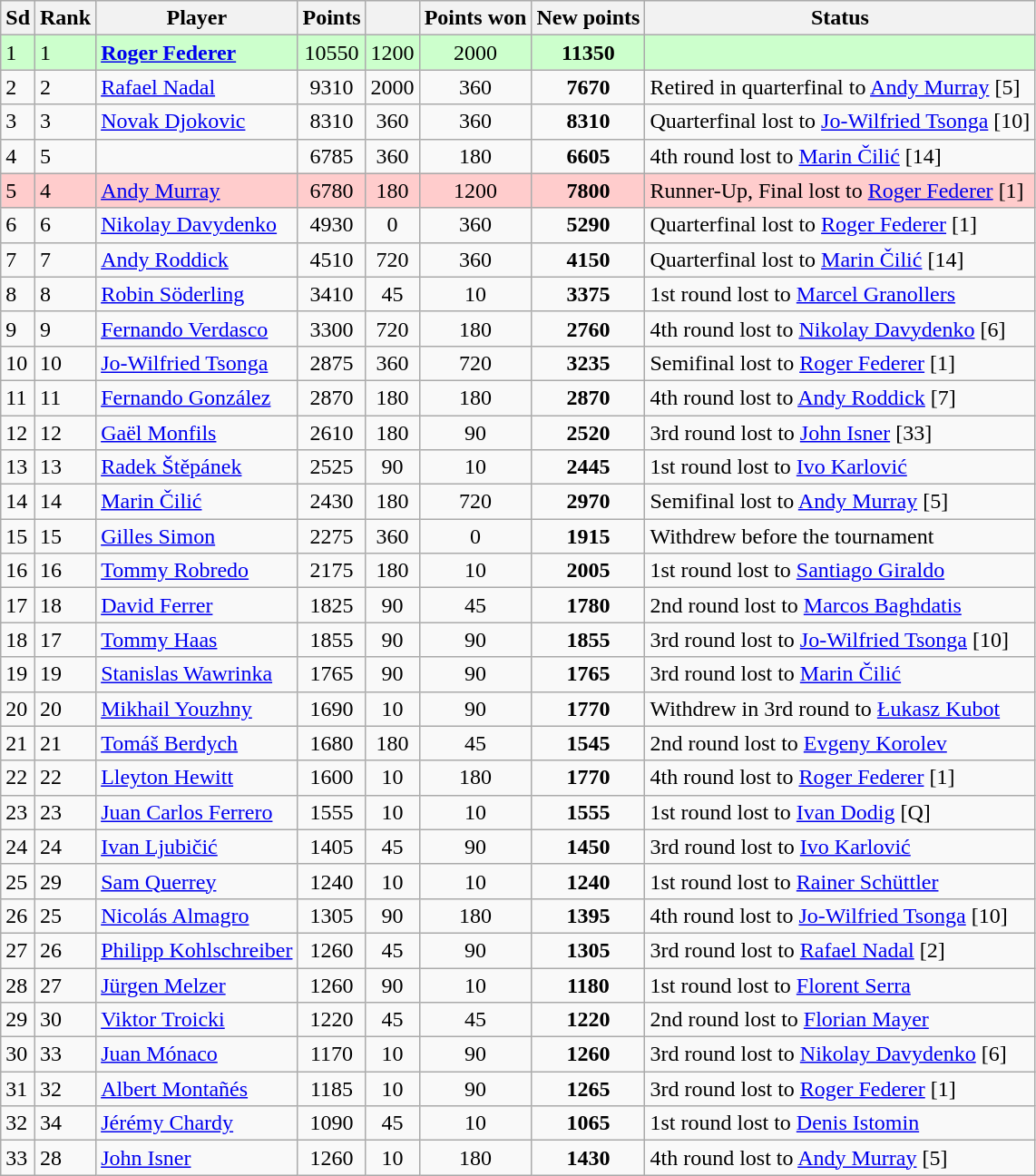<table class="wikitable sortable">
<tr>
<th>Sd</th>
<th>Rank</th>
<th>Player</th>
<th>Points</th>
<th></th>
<th>Points won</th>
<th>New points</th>
<th>Status</th>
</tr>
<tr align=left bgcolor="#CCFFCC">
<td>1</td>
<td>1</td>
<td> <strong><a href='#'>Roger Federer</a></strong></td>
<td align=center>10550</td>
<td align=center>1200</td>
<td align=center>2000</td>
<td align=center><strong>11350</strong></td>
<td></td>
</tr>
<tr align=left>
<td>2</td>
<td>2</td>
<td> <a href='#'>Rafael Nadal</a></td>
<td align=center>9310</td>
<td align=center>2000</td>
<td align=center>360</td>
<td align=center><strong>7670</strong></td>
<td>Retired in quarterfinal to <a href='#'>Andy Murray</a> [5]</td>
</tr>
<tr align=left>
<td>3</td>
<td>3</td>
<td> <a href='#'>Novak Djokovic</a></td>
<td align=center>8310</td>
<td align=center>360</td>
<td align=center>360</td>
<td align=center><strong>8310</strong></td>
<td>Quarterfinal lost to <a href='#'>Jo-Wilfried Tsonga</a> [10]</td>
</tr>
<tr align=left>
<td>4</td>
<td>5</td>
<td></td>
<td align=center>6785</td>
<td align=center>360</td>
<td align=center>180</td>
<td align=center><strong>6605</strong></td>
<td>4th round lost to <a href='#'>Marin Čilić</a> [14]</td>
</tr>
<tr align=left bgcolor="#FFCCCC">
<td>5</td>
<td>4</td>
<td> <a href='#'>Andy Murray</a></td>
<td align=center>6780</td>
<td align=center>180</td>
<td align=center>1200</td>
<td align=center><strong>7800</strong></td>
<td>Runner-Up, Final lost to <a href='#'>Roger Federer</a> [1]</td>
</tr>
<tr align=left>
<td>6</td>
<td>6</td>
<td> <a href='#'>Nikolay Davydenko</a></td>
<td align=center>4930</td>
<td align=center>0</td>
<td align=center>360</td>
<td align=center><strong>5290</strong></td>
<td>Quarterfinal lost to <a href='#'>Roger Federer</a> [1]</td>
</tr>
<tr align=left>
<td>7</td>
<td>7</td>
<td> <a href='#'>Andy Roddick</a></td>
<td align=center>4510</td>
<td align=center>720</td>
<td align=center>360</td>
<td align=center><strong>4150</strong></td>
<td>Quarterfinal lost to <a href='#'>Marin Čilić</a> [14]</td>
</tr>
<tr align=left>
<td>8</td>
<td>8</td>
<td> <a href='#'>Robin Söderling</a></td>
<td align=center>3410</td>
<td align=center>45</td>
<td align=center>10</td>
<td align=center><strong>3375</strong></td>
<td>1st round lost to <a href='#'>Marcel Granollers</a></td>
</tr>
<tr align=left>
<td>9</td>
<td>9</td>
<td> <a href='#'>Fernando Verdasco</a></td>
<td align=center>3300</td>
<td align=center>720</td>
<td align=center>180</td>
<td align=center><strong>2760</strong></td>
<td>4th round lost to <a href='#'>Nikolay Davydenko</a> [6]</td>
</tr>
<tr align=left>
<td>10</td>
<td>10</td>
<td> <a href='#'>Jo-Wilfried Tsonga</a></td>
<td align=center>2875</td>
<td align=center>360</td>
<td align=center>720</td>
<td align=center><strong>3235</strong></td>
<td>Semifinal lost to <a href='#'>Roger Federer</a> [1]</td>
</tr>
<tr align=left>
<td>11</td>
<td>11</td>
<td> <a href='#'>Fernando González</a></td>
<td align=center>2870</td>
<td align=center>180</td>
<td align=center>180</td>
<td align=center><strong>2870</strong></td>
<td>4th round lost to <a href='#'>Andy Roddick</a> [7]</td>
</tr>
<tr align=left>
<td>12</td>
<td>12</td>
<td> <a href='#'>Gaël Monfils</a></td>
<td align=center>2610</td>
<td align=center>180</td>
<td align=center>90</td>
<td align=center><strong>2520</strong></td>
<td>3rd round lost to <a href='#'>John Isner</a> [33]</td>
</tr>
<tr align=left>
<td>13</td>
<td>13</td>
<td> <a href='#'>Radek Štěpánek</a></td>
<td align=center>2525</td>
<td align=center>90</td>
<td align=center>10</td>
<td align=center><strong>2445</strong></td>
<td>1st round lost to <a href='#'>Ivo Karlović</a></td>
</tr>
<tr align=left>
<td>14</td>
<td>14</td>
<td> <a href='#'>Marin Čilić</a></td>
<td align=center>2430</td>
<td align=center>180</td>
<td align=center>720</td>
<td align=center><strong>2970</strong></td>
<td>Semifinal lost to <a href='#'>Andy Murray</a> [5]</td>
</tr>
<tr align=left>
<td>15</td>
<td>15</td>
<td> <a href='#'>Gilles Simon</a></td>
<td align=center>2275</td>
<td align=center>360</td>
<td align=center>0</td>
<td align=center><strong>1915</strong></td>
<td>Withdrew before the tournament</td>
</tr>
<tr align=left>
<td>16</td>
<td>16</td>
<td> <a href='#'>Tommy Robredo</a></td>
<td align=center>2175</td>
<td align=center>180</td>
<td align=center>10</td>
<td align=center><strong>2005</strong></td>
<td>1st round lost to <a href='#'>Santiago Giraldo</a></td>
</tr>
<tr align=left>
<td>17</td>
<td>18</td>
<td> <a href='#'>David Ferrer</a></td>
<td align=center>1825</td>
<td align=center>90</td>
<td align=center>45</td>
<td align=center><strong>1780</strong></td>
<td>2nd round lost to <a href='#'>Marcos Baghdatis</a></td>
</tr>
<tr align=left>
<td>18</td>
<td>17</td>
<td> <a href='#'>Tommy Haas</a></td>
<td align=center>1855</td>
<td align=center>90</td>
<td align=center>90</td>
<td align=center><strong>1855</strong></td>
<td>3rd round lost to <a href='#'>Jo-Wilfried Tsonga</a> [10]</td>
</tr>
<tr align=left>
<td>19</td>
<td>19</td>
<td> <a href='#'>Stanislas Wawrinka</a></td>
<td align=center>1765</td>
<td align=center>90</td>
<td align=center>90</td>
<td align=center><strong>1765</strong></td>
<td>3rd round lost to <a href='#'>Marin Čilić</a></td>
</tr>
<tr align=left>
<td>20</td>
<td>20</td>
<td> <a href='#'>Mikhail Youzhny</a></td>
<td align=center>1690</td>
<td align=center>10</td>
<td align=center>90</td>
<td align=center><strong>1770</strong></td>
<td>Withdrew in 3rd round to <a href='#'>Łukasz Kubot</a></td>
</tr>
<tr align=left>
<td>21</td>
<td>21</td>
<td> <a href='#'>Tomáš Berdych</a></td>
<td align=center>1680</td>
<td align=center>180</td>
<td align=center>45</td>
<td align=center><strong>1545</strong></td>
<td>2nd round lost to <a href='#'>Evgeny Korolev</a></td>
</tr>
<tr align=left>
<td>22</td>
<td>22</td>
<td> <a href='#'>Lleyton Hewitt</a></td>
<td align=center>1600</td>
<td align=center>10</td>
<td align=center>180</td>
<td align=center><strong>1770</strong></td>
<td>4th round lost to <a href='#'>Roger Federer</a> [1]</td>
</tr>
<tr align=left>
<td>23</td>
<td>23</td>
<td> <a href='#'>Juan Carlos Ferrero</a></td>
<td align=center>1555</td>
<td align=center>10</td>
<td align=center>10</td>
<td align=center><strong>1555</strong></td>
<td>1st round lost to <a href='#'>Ivan Dodig</a> [Q]</td>
</tr>
<tr align=left>
<td>24</td>
<td>24</td>
<td> <a href='#'>Ivan Ljubičić</a></td>
<td align=center>1405</td>
<td align=center>45</td>
<td align=center>90</td>
<td align=center><strong>1450</strong></td>
<td>3rd round lost to <a href='#'>Ivo Karlović</a></td>
</tr>
<tr align=left>
<td>25</td>
<td>29</td>
<td> <a href='#'>Sam Querrey</a></td>
<td align=center>1240</td>
<td align=center>10</td>
<td align=center>10</td>
<td align=center><strong>1240</strong></td>
<td>1st round lost to <a href='#'>Rainer Schüttler</a></td>
</tr>
<tr align=left>
<td>26</td>
<td>25</td>
<td> <a href='#'>Nicolás Almagro</a></td>
<td align=center>1305</td>
<td align=center>90</td>
<td align=center>180</td>
<td align=center><strong>1395</strong></td>
<td>4th round lost to <a href='#'>Jo-Wilfried Tsonga</a> [10]</td>
</tr>
<tr align=left>
<td>27</td>
<td>26</td>
<td> <a href='#'>Philipp Kohlschreiber</a></td>
<td align=center>1260</td>
<td align=center>45</td>
<td align=center>90</td>
<td align=center><strong>1305</strong></td>
<td>3rd round lost to <a href='#'>Rafael Nadal</a> [2]</td>
</tr>
<tr align=left>
<td>28</td>
<td>27</td>
<td> <a href='#'>Jürgen Melzer</a></td>
<td align=center>1260</td>
<td align=center>90</td>
<td align=center>10</td>
<td align=center><strong>1180</strong></td>
<td>1st round lost to <a href='#'>Florent Serra</a></td>
</tr>
<tr align=left>
<td>29</td>
<td>30</td>
<td> <a href='#'>Viktor Troicki</a></td>
<td align=center>1220</td>
<td align=center>45</td>
<td align=center>45</td>
<td align=center><strong>1220</strong></td>
<td>2nd round lost to <a href='#'>Florian Mayer</a></td>
</tr>
<tr align=left>
<td>30</td>
<td>33</td>
<td> <a href='#'>Juan Mónaco</a></td>
<td align=center>1170</td>
<td align=center>10</td>
<td align=center>90</td>
<td align=center><strong>1260</strong></td>
<td>3rd round lost to <a href='#'>Nikolay Davydenko</a> [6]</td>
</tr>
<tr align=left>
<td>31</td>
<td>32</td>
<td> <a href='#'>Albert Montañés</a></td>
<td align=center>1185</td>
<td align=center>10</td>
<td align=center>90</td>
<td align=center><strong>1265</strong></td>
<td>3rd round lost to <a href='#'>Roger Federer</a> [1]</td>
</tr>
<tr align=left>
<td>32</td>
<td>34</td>
<td> <a href='#'>Jérémy Chardy</a></td>
<td align=center>1090</td>
<td align=center>45</td>
<td align=center>10</td>
<td align=center><strong>1065</strong></td>
<td>1st round lost to <a href='#'>Denis Istomin</a></td>
</tr>
<tr align=left>
<td>33</td>
<td>28</td>
<td> <a href='#'>John Isner</a></td>
<td align=center>1260</td>
<td align=center>10</td>
<td align=center>180</td>
<td align=center><strong>1430</strong></td>
<td>4th round lost to <a href='#'>Andy Murray</a> [5]</td>
</tr>
</table>
